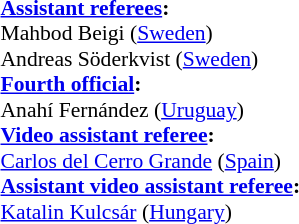<table width=50% style="font-size:90%">
<tr>
<td><br><strong><a href='#'>Assistant referees</a>:</strong>
<br>Mahbod Beigi (<a href='#'>Sweden</a>)
<br>Andreas Söderkvist (<a href='#'>Sweden</a>)
<br><strong><a href='#'>Fourth official</a>:</strong>
<br>Anahí Fernández (<a href='#'>Uruguay</a>)
<br><strong><a href='#'>Video assistant referee</a>:</strong>
<br><a href='#'>Carlos del Cerro Grande</a> (<a href='#'>Spain</a>)
<br><strong><a href='#'>Assistant video assistant referee</a>:</strong>
<br><a href='#'>Katalin Kulcsár</a> (<a href='#'>Hungary</a>)</td>
</tr>
</table>
